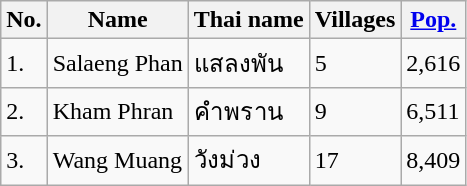<table class="wikitable sortable">
<tr>
<th>No.</th>
<th>Name</th>
<th>Thai name</th>
<th>Villages</th>
<th><a href='#'>Pop.</a></th>
</tr>
<tr>
<td>1.</td>
<td>Salaeng Phan</td>
<td>แสลงพัน</td>
<td>5</td>
<td>2,616</td>
</tr>
<tr>
<td>2.</td>
<td>Kham Phran</td>
<td>คำพราน</td>
<td>9</td>
<td>6,511</td>
</tr>
<tr>
<td>3.</td>
<td>Wang Muang</td>
<td>วังม่วง</td>
<td>17</td>
<td>8,409</td>
</tr>
</table>
